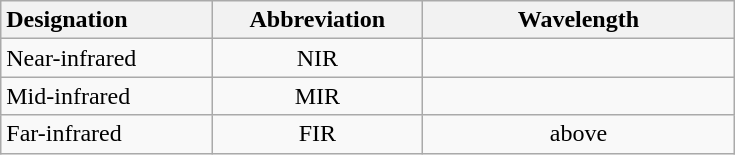<table class="wikitable">
<tr>
<th style="width:100pt; text-align:left;">Designation</th>
<th style="width:100pt; text-align:center;">Abbreviation</th>
<th style="width:150pt; text-align:center;">Wavelength</th>
</tr>
<tr>
<td align="left">Near-infrared</td>
<td style="text-align:center;">NIR</td>
<td style="text-align:center;"></td>
</tr>
<tr>
<td align="left">Mid-infrared</td>
<td style="text-align:center;">MIR</td>
<td style="text-align:center;"></td>
</tr>
<tr>
<td align="left">Far-infrared</td>
<td style="text-align:center;">FIR</td>
<td style="text-align:center;">above </td>
</tr>
</table>
